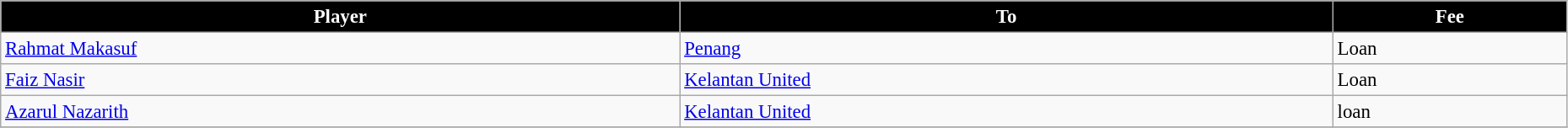<table class="wikitable" style="text-align:left; font-size:95%;width:98%;">
<tr>
<th style="background:black; color:white;">Player</th>
<th style="background:black; color:white;">To</th>
<th style="background:black; color:white;">Fee</th>
</tr>
<tr>
<td> <a href='#'>Rahmat Makasuf</a></td>
<td> <a href='#'>Penang</a></td>
<td>Loan</td>
</tr>
<tr>
<td> <a href='#'>Faiz Nasir</a></td>
<td> <a href='#'>Kelantan United</a></td>
<td>Loan</td>
</tr>
<tr>
<td> <a href='#'>Azarul Nazarith</a></td>
<td> <a href='#'>Kelantan United</a></td>
<td>loan</td>
</tr>
<tr>
</tr>
</table>
